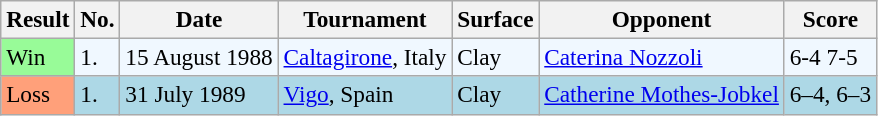<table class="sortable wikitable" style=font-size:97%>
<tr>
<th>Result</th>
<th>No.</th>
<th>Date</th>
<th>Tournament</th>
<th>Surface</th>
<th>Opponent</th>
<th>Score</th>
</tr>
<tr bgcolor="#f0f8ff">
<td style="background:#98fb98;">Win</td>
<td>1.</td>
<td>15 August 1988</td>
<td><a href='#'>Caltagirone</a>, Italy</td>
<td>Clay</td>
<td> <a href='#'>Caterina Nozzoli</a></td>
<td>6-4 7-5</td>
</tr>
<tr bgcolor=lightblue>
<td style="background:#ffa07a;">Loss</td>
<td>1.</td>
<td>31 July 1989</td>
<td><a href='#'>Vigo</a>, Spain</td>
<td>Clay</td>
<td> <a href='#'>Catherine Mothes-Jobkel</a></td>
<td>6–4, 6–3</td>
</tr>
</table>
